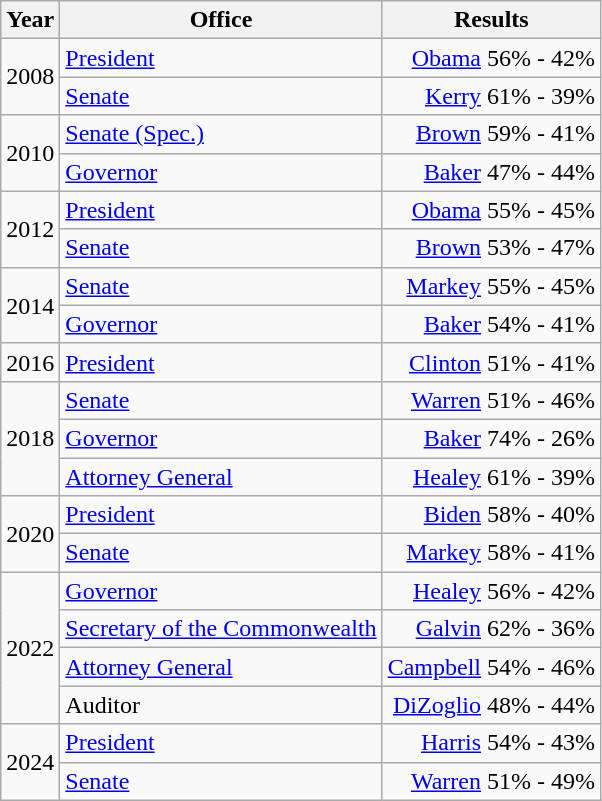<table class=wikitable>
<tr>
<th>Year</th>
<th>Office</th>
<th>Results</th>
</tr>
<tr>
<td rowspan=2>2008</td>
<td><a href='#'>President</a></td>
<td align="right" ><a href='#'>Obama</a> 56% - 42%</td>
</tr>
<tr>
<td><a href='#'>Senate</a></td>
<td align="right" ><a href='#'>Kerry</a> 61% - 39%</td>
</tr>
<tr>
<td rowspan=2>2010</td>
<td><a href='#'>Senate (Spec.)</a></td>
<td align="right" ><a href='#'>Brown</a> 59% - 41%</td>
</tr>
<tr>
<td><a href='#'>Governor</a></td>
<td align="right" ><a href='#'>Baker</a> 47% - 44%</td>
</tr>
<tr>
<td rowspan=2>2012</td>
<td><a href='#'>President</a></td>
<td align="right" ><a href='#'>Obama</a> 55% - 45%</td>
</tr>
<tr>
<td><a href='#'>Senate</a></td>
<td align="right" ><a href='#'>Brown</a> 53% - 47%</td>
</tr>
<tr>
<td rowspan=2>2014</td>
<td><a href='#'>Senate</a></td>
<td align="right" ><a href='#'>Markey</a> 55% - 45%</td>
</tr>
<tr>
<td><a href='#'>Governor</a></td>
<td align="right" ><a href='#'>Baker</a> 54% - 41%</td>
</tr>
<tr>
<td>2016</td>
<td><a href='#'>President</a></td>
<td align="right" ><a href='#'>Clinton</a> 51% - 41%</td>
</tr>
<tr>
<td rowspan=3>2018</td>
<td><a href='#'>Senate</a></td>
<td align="right" ><a href='#'>Warren</a> 51% - 46%</td>
</tr>
<tr>
<td><a href='#'>Governor</a></td>
<td align="right" ><a href='#'>Baker</a> 74% - 26%</td>
</tr>
<tr>
<td><a href='#'>Attorney General</a></td>
<td align="right" ><a href='#'>Healey</a> 61% - 39%</td>
</tr>
<tr>
<td rowspan=2>2020</td>
<td><a href='#'>President</a></td>
<td align="right" ><a href='#'>Biden</a> 58% - 40%</td>
</tr>
<tr>
<td><a href='#'>Senate</a></td>
<td align="right" ><a href='#'>Markey</a> 58% - 41%</td>
</tr>
<tr>
<td rowspan=4>2022</td>
<td><a href='#'>Governor</a></td>
<td align="right" ><a href='#'>Healey</a> 56% - 42%</td>
</tr>
<tr>
<td><a href='#'>Secretary of the Commonwealth</a></td>
<td align="right" ><a href='#'>Galvin</a> 62% - 36%</td>
</tr>
<tr>
<td><a href='#'>Attorney General</a></td>
<td align="right" ><a href='#'>Campbell</a> 54% - 46%</td>
</tr>
<tr>
<td>Auditor</td>
<td align="right" ><a href='#'>DiZoglio</a> 48% - 44%</td>
</tr>
<tr>
<td rowspan=2>2024</td>
<td><a href='#'>President</a></td>
<td align="right" ><a href='#'>Harris</a> 54% - 43%</td>
</tr>
<tr>
<td><a href='#'>Senate</a></td>
<td align="right" ><a href='#'>Warren</a> 51% - 49%</td>
</tr>
</table>
